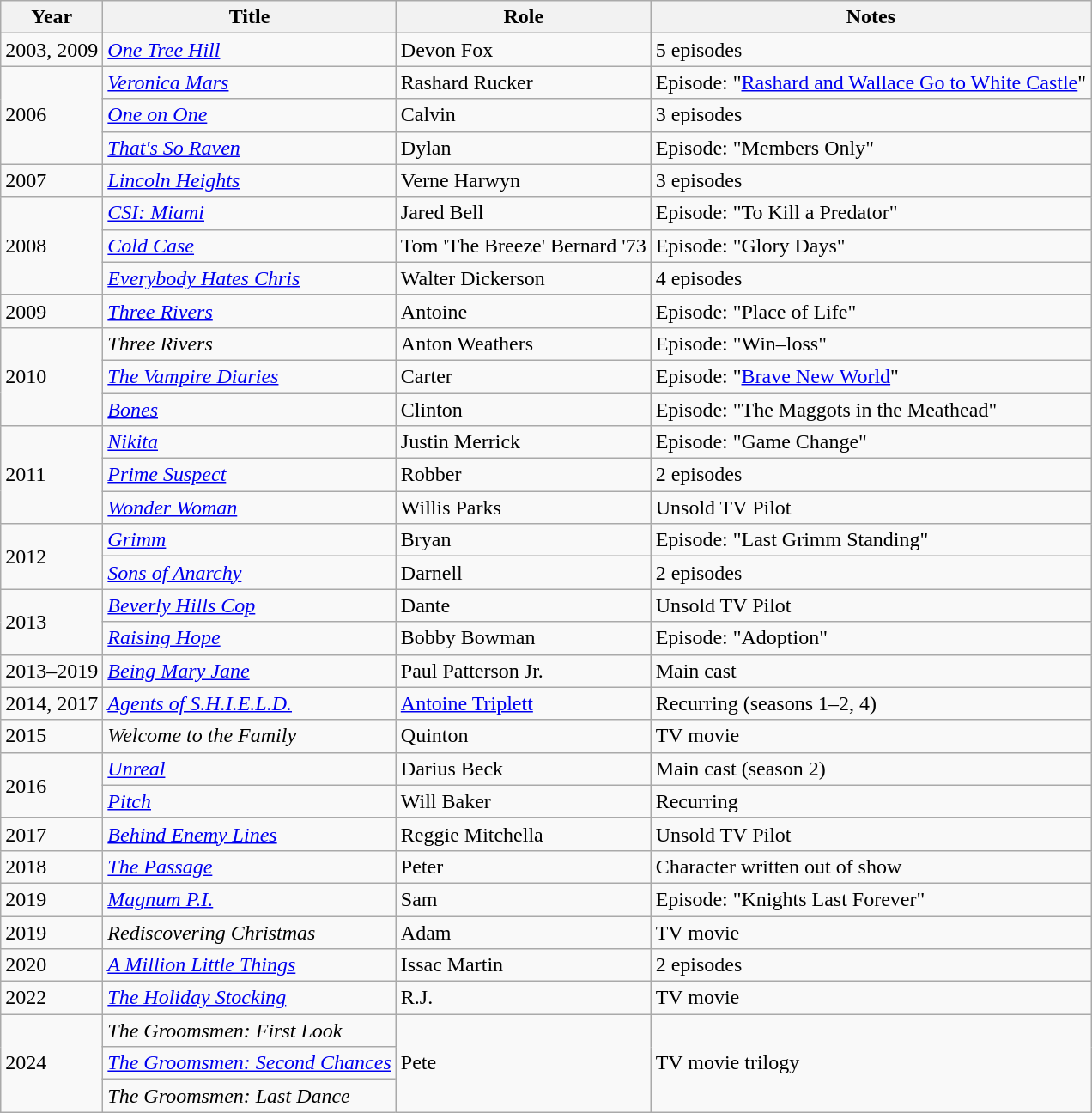<table class="wikitable sortable">
<tr>
<th>Year</th>
<th>Title</th>
<th>Role</th>
<th>Notes</th>
</tr>
<tr>
<td>2003, 2009</td>
<td><em><a href='#'>One Tree Hill</a></em></td>
<td>Devon Fox</td>
<td>5 episodes</td>
</tr>
<tr>
<td rowspan="3">2006</td>
<td><em><a href='#'>Veronica Mars</a></em></td>
<td>Rashard Rucker</td>
<td>Episode: "<a href='#'>Rashard and Wallace Go to White Castle</a>"</td>
</tr>
<tr>
<td><em><a href='#'>One on One</a></em></td>
<td>Calvin</td>
<td>3 episodes</td>
</tr>
<tr>
<td><em><a href='#'>That's So Raven</a></em></td>
<td>Dylan</td>
<td>Episode: "Members Only"</td>
</tr>
<tr>
<td>2007</td>
<td><em><a href='#'>Lincoln Heights</a></em></td>
<td>Verne Harwyn</td>
<td>3 episodes</td>
</tr>
<tr>
<td rowspan="3">2008</td>
<td><em><a href='#'>CSI: Miami</a></em></td>
<td>Jared Bell</td>
<td>Episode: "To Kill a Predator"</td>
</tr>
<tr>
<td><em><a href='#'>Cold Case</a></em></td>
<td>Tom 'The Breeze' Bernard '73</td>
<td>Episode: "Glory Days"</td>
</tr>
<tr>
<td><em><a href='#'>Everybody Hates Chris</a></em></td>
<td>Walter Dickerson</td>
<td>4 episodes</td>
</tr>
<tr>
<td>2009</td>
<td><em><a href='#'>Three Rivers</a></em></td>
<td>Antoine</td>
<td>Episode: "Place of Life"</td>
</tr>
<tr>
<td rowspan="3">2010</td>
<td><em>Three Rivers</em></td>
<td>Anton Weathers</td>
<td>Episode: "Win–loss"</td>
</tr>
<tr>
<td><em><a href='#'>The Vampire Diaries</a></em></td>
<td>Carter</td>
<td>Episode: "<a href='#'>Brave New World</a>"</td>
</tr>
<tr>
<td><em><a href='#'>Bones</a></em></td>
<td>Clinton</td>
<td>Episode: "The Maggots in the Meathead"</td>
</tr>
<tr>
<td rowspan="3">2011</td>
<td><em><a href='#'>Nikita</a></em></td>
<td>Justin Merrick</td>
<td>Episode: "Game Change"</td>
</tr>
<tr>
<td><em><a href='#'>Prime Suspect</a></em></td>
<td>Robber</td>
<td>2 episodes</td>
</tr>
<tr>
<td><em><a href='#'>Wonder Woman</a></em></td>
<td>Willis Parks</td>
<td>Unsold TV Pilot</td>
</tr>
<tr>
<td rowspan="2">2012</td>
<td><em><a href='#'>Grimm</a></em></td>
<td>Bryan</td>
<td>Episode: "Last Grimm Standing"</td>
</tr>
<tr>
<td><em><a href='#'>Sons of Anarchy</a></em></td>
<td>Darnell</td>
<td>2 episodes</td>
</tr>
<tr>
<td rowspan="2">2013</td>
<td><em><a href='#'>Beverly Hills Cop</a></em></td>
<td>Dante</td>
<td>Unsold TV Pilot</td>
</tr>
<tr>
<td><em><a href='#'>Raising Hope</a></em></td>
<td>Bobby Bowman</td>
<td>Episode: "Adoption"</td>
</tr>
<tr>
<td>2013–2019</td>
<td><em><a href='#'>Being Mary Jane</a></em></td>
<td>Paul Patterson Jr.</td>
<td>Main cast</td>
</tr>
<tr>
<td>2014, 2017</td>
<td><em><a href='#'>Agents of S.H.I.E.L.D.</a></em></td>
<td><a href='#'>Antoine Triplett</a></td>
<td>Recurring (seasons 1–2, 4)</td>
</tr>
<tr>
<td>2015</td>
<td><em>Welcome to the Family</em></td>
<td>Quinton</td>
<td>TV movie</td>
</tr>
<tr>
<td rowspan="2">2016</td>
<td><em><a href='#'>Unreal</a></em></td>
<td>Darius Beck</td>
<td>Main cast (season 2)</td>
</tr>
<tr>
<td><em><a href='#'>Pitch</a></em></td>
<td>Will Baker</td>
<td>Recurring</td>
</tr>
<tr>
<td>2017</td>
<td><em><a href='#'>Behind Enemy Lines</a></em></td>
<td>Reggie Mitchella</td>
<td>Unsold TV Pilot</td>
</tr>
<tr>
<td>2018</td>
<td><em><a href='#'>The Passage</a></em></td>
<td>Peter</td>
<td>Character written out of show</td>
</tr>
<tr>
<td>2019</td>
<td><em><a href='#'>Magnum P.I.</a></em></td>
<td>Sam</td>
<td>Episode: "Knights Last Forever"</td>
</tr>
<tr>
<td>2019</td>
<td><em>Rediscovering Christmas</em></td>
<td>Adam</td>
<td>TV movie</td>
</tr>
<tr>
<td>2020</td>
<td><em><a href='#'>A Million Little Things</a></em></td>
<td>Issac Martin</td>
<td>2 episodes</td>
</tr>
<tr>
<td>2022</td>
<td><em><a href='#'>The Holiday Stocking</a></em></td>
<td>R.J.</td>
<td>TV movie</td>
</tr>
<tr>
<td rowspan="3">2024</td>
<td><em>The Groomsmen: First Look</em></td>
<td rowspan="3">Pete</td>
<td rowspan="3">TV movie trilogy</td>
</tr>
<tr>
<td><em><a href='#'>The Groomsmen: Second Chances</a></em></td>
</tr>
<tr>
<td><em>The Groomsmen: Last Dance</em></td>
</tr>
</table>
